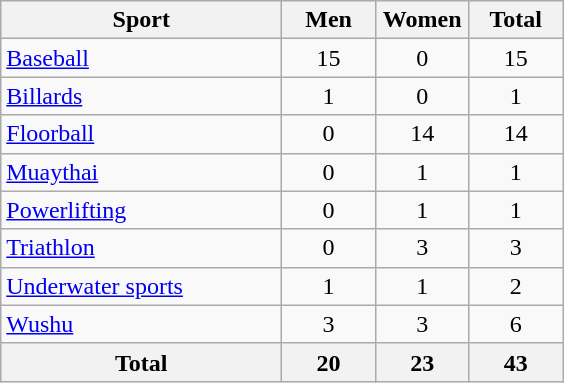<table class="wikitable sortable" style="text-align:center;">
<tr>
<th width=180>Sport</th>
<th width=55>Men</th>
<th width=55>Women</th>
<th width=55>Total</th>
</tr>
<tr>
<td align=left><a href='#'>Baseball</a></td>
<td>15</td>
<td>0</td>
<td>15</td>
</tr>
<tr>
<td align=left><a href='#'>Billards</a></td>
<td>1</td>
<td>0</td>
<td>1</td>
</tr>
<tr>
<td align=left><a href='#'>Floorball</a></td>
<td>0</td>
<td>14</td>
<td>14</td>
</tr>
<tr>
<td align=left><a href='#'>Muaythai</a></td>
<td>0</td>
<td>1</td>
<td>1</td>
</tr>
<tr>
<td align=left><a href='#'>Powerlifting</a></td>
<td>0</td>
<td>1</td>
<td>1</td>
</tr>
<tr>
<td align=left><a href='#'>Triathlon</a></td>
<td>0</td>
<td>3</td>
<td>3</td>
</tr>
<tr>
<td align=left><a href='#'>Underwater sports</a></td>
<td>1</td>
<td>1</td>
<td>2</td>
</tr>
<tr>
<td align=left><a href='#'>Wushu</a></td>
<td>3</td>
<td>3</td>
<td>6</td>
</tr>
<tr>
<th>Total</th>
<th>20</th>
<th>23</th>
<th>43</th>
</tr>
</table>
